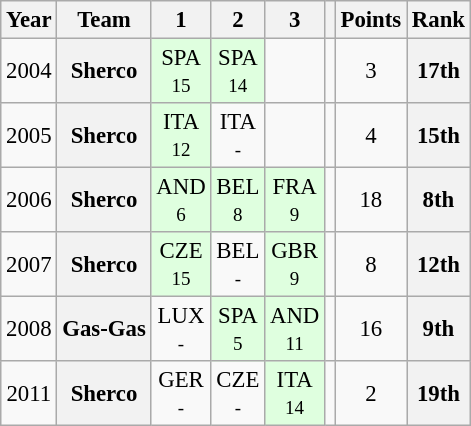<table class="wikitable" style="text-align:center; font-size:95%">
<tr>
<th>Year</th>
<th>Team</th>
<th>1</th>
<th>2</th>
<th>3</th>
<th></th>
<th>Points</th>
<th>Rank</th>
</tr>
<tr>
<td>2004</td>
<th>Sherco</th>
<td style="background:#DFFFDF;">SPA<br><small>15</small></td>
<td style="background:#DFFFDF;">SPA<br><small>14</small></td>
<td></td>
<td></td>
<td>3</td>
<th>17th</th>
</tr>
<tr>
<td>2005</td>
<th>Sherco</th>
<td style="background:#DFFFDF;">ITA<br><small>12</small></td>
<td>ITA<br><small>-</small></td>
<td></td>
<td></td>
<td>4</td>
<th>15th</th>
</tr>
<tr>
<td>2006</td>
<th>Sherco</th>
<td style="background:#DFFFDF;">AND<br><small>6</small></td>
<td style="background:#DFFFDF;">BEL<br><small>8</small></td>
<td style="background:#DFFFDF;">FRA<br><small>9</small></td>
<td></td>
<td>18</td>
<th>8th</th>
</tr>
<tr>
<td>2007</td>
<th>Sherco</th>
<td style="background:#DFFFDF;">CZE<br><small>15</small></td>
<td>BEL<br><small>-</small></td>
<td style="background:#DFFFDF;">GBR<br><small>9</small></td>
<td></td>
<td>8</td>
<th>12th</th>
</tr>
<tr>
<td>2008</td>
<th>Gas-Gas</th>
<td>LUX<br><small>-</small></td>
<td style="background:#DFFFDF;">SPA<br><small>5</small></td>
<td style="background:#DFFFDF;">AND<br><small>11</small></td>
<td></td>
<td>16</td>
<th>9th</th>
</tr>
<tr>
<td>2011</td>
<th>Sherco</th>
<td>GER<br><small>-</small></td>
<td>CZE<br><small>-</small></td>
<td style="background:#DFFFDF;">ITA<br><small>14</small></td>
<td></td>
<td>2</td>
<th>19th</th>
</tr>
</table>
